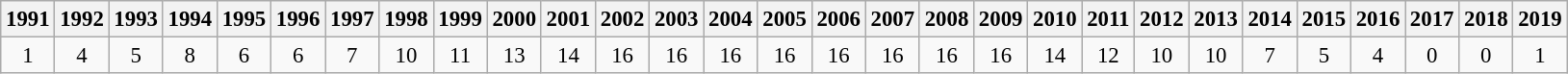<table style="text-align: center; font-size:95%;" class="wikitable">
<tr>
<th>1991</th>
<th>1992</th>
<th>1993</th>
<th>1994</th>
<th>1995</th>
<th>1996</th>
<th>1997</th>
<th>1998</th>
<th>1999</th>
<th>2000</th>
<th>2001</th>
<th>2002</th>
<th>2003</th>
<th>2004</th>
<th>2005</th>
<th>2006</th>
<th>2007</th>
<th>2008</th>
<th>2009</th>
<th>2010</th>
<th>2011</th>
<th>2012</th>
<th>2013</th>
<th>2014</th>
<th>2015</th>
<th>2016</th>
<th>2017</th>
<th>2018</th>
<th>2019</th>
</tr>
<tr>
<td>1</td>
<td>4</td>
<td>5</td>
<td>8</td>
<td>6</td>
<td>6</td>
<td>7</td>
<td>10</td>
<td>11</td>
<td>13</td>
<td>14</td>
<td>16</td>
<td>16</td>
<td>16</td>
<td>16</td>
<td>16</td>
<td>16</td>
<td>16</td>
<td>16</td>
<td>14</td>
<td>12</td>
<td>10</td>
<td>10</td>
<td>7</td>
<td>5</td>
<td>4</td>
<td>0</td>
<td>0</td>
<td>1</td>
</tr>
</table>
